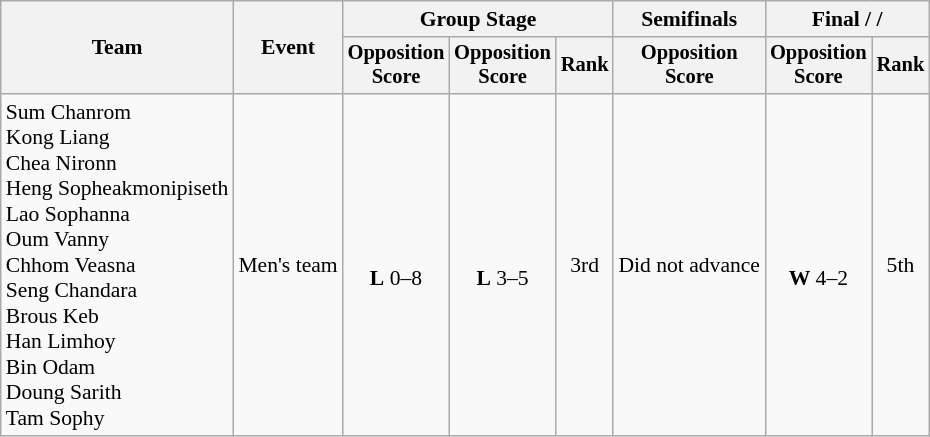<table class="wikitable" style="font-size:90%">
<tr>
<th rowspan=2>Team</th>
<th rowspan=2>Event</th>
<th colspan=3>Group Stage</th>
<th>Semifinals</th>
<th colspan=2>Final /  / </th>
</tr>
<tr style="font-size:95%">
<th>Opposition<br>Score</th>
<th>Opposition<br>Score</th>
<th>Rank</th>
<th>Opposition<br>Score</th>
<th>Opposition<br>Score</th>
<th>Rank</th>
</tr>
<tr style="text-align:center">
<td style="text-align:left">Sum Chanrom<br>Kong Liang<br>Chea Nironn<br>Heng Sopheakmonipiseth<br>Lao Sophanna<br>Oum Vanny<br>Chhom Veasna<br>Seng Chandara<br>Brous Keb<br>Han Limhoy<br>Bin Odam<br>Doung Sarith<br>Tam Sophy</td>
<td style="text-align:left">Men's team</td>
<td><br><strong>L</strong> 0–8</td>
<td><br><strong>L</strong> 3–5</td>
<td>3rd</td>
<td>Did not advance</td>
<td><br><strong>W</strong> 4–2</td>
<td>5th</td>
</tr>
</table>
